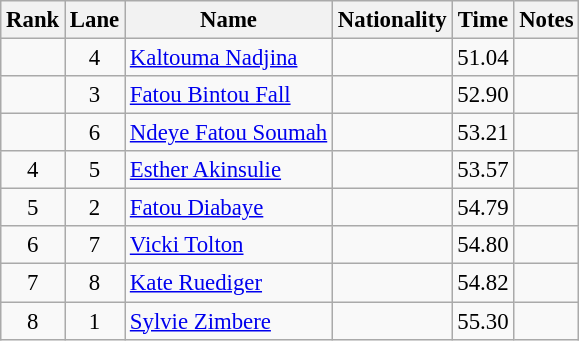<table class="wikitable sortable" style="text-align:center;font-size:95%">
<tr>
<th>Rank</th>
<th>Lane</th>
<th>Name</th>
<th>Nationality</th>
<th>Time</th>
<th>Notes</th>
</tr>
<tr>
<td></td>
<td>4</td>
<td align=left><a href='#'>Kaltouma Nadjina</a></td>
<td align=left></td>
<td>51.04</td>
<td></td>
</tr>
<tr>
<td></td>
<td>3</td>
<td align=left><a href='#'>Fatou Bintou Fall</a></td>
<td align=left></td>
<td>52.90</td>
<td></td>
</tr>
<tr>
<td></td>
<td>6</td>
<td align=left><a href='#'>Ndeye Fatou Soumah</a></td>
<td align=left></td>
<td>53.21</td>
<td></td>
</tr>
<tr>
<td>4</td>
<td>5</td>
<td align=left><a href='#'>Esther Akinsulie</a></td>
<td align=left></td>
<td>53.57</td>
<td></td>
</tr>
<tr>
<td>5</td>
<td>2</td>
<td align=left><a href='#'>Fatou Diabaye</a></td>
<td align=left></td>
<td>54.79</td>
<td></td>
</tr>
<tr>
<td>6</td>
<td>7</td>
<td align=left><a href='#'>Vicki Tolton</a></td>
<td align=left></td>
<td>54.80</td>
<td></td>
</tr>
<tr>
<td>7</td>
<td>8</td>
<td align=left><a href='#'>Kate Ruediger</a></td>
<td align=left></td>
<td>54.82</td>
<td></td>
</tr>
<tr>
<td>8</td>
<td>1</td>
<td align=left><a href='#'>Sylvie Zimbere</a></td>
<td align=left></td>
<td>55.30</td>
<td></td>
</tr>
</table>
